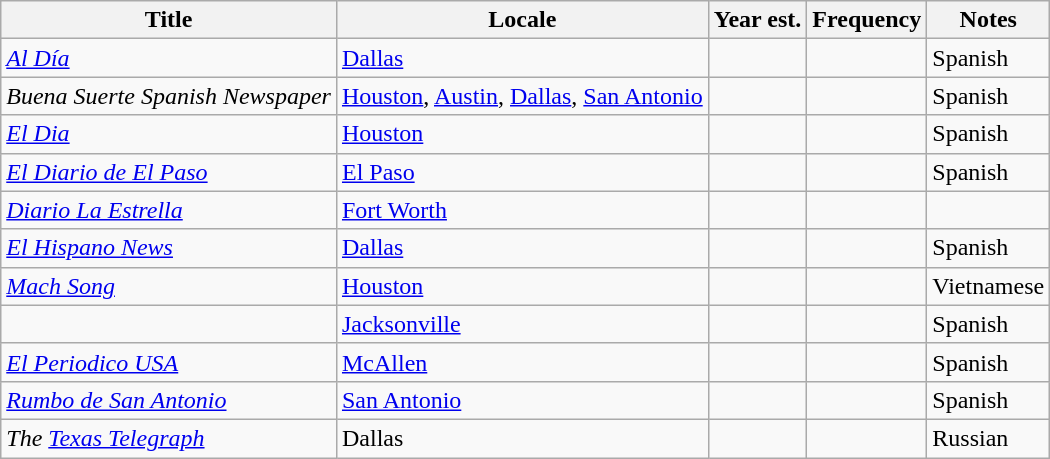<table class="wikitable sortable">
<tr>
<th>Title</th>
<th>Locale</th>
<th>Year est.</th>
<th>Frequency</th>
<th>Notes</th>
</tr>
<tr>
<td><em><a href='#'>Al Día</a></em></td>
<td><a href='#'>Dallas</a></td>
<td></td>
<td></td>
<td>Spanish</td>
</tr>
<tr>
<td><em>Buena Suerte Spanish Newspaper</em></td>
<td><a href='#'>Houston</a>, <a href='#'>Austin</a>, <a href='#'>Dallas</a>, <a href='#'>San Antonio</a></td>
<td></td>
<td></td>
<td>Spanish</td>
</tr>
<tr>
<td><em><a href='#'>El Dia</a></em></td>
<td><a href='#'>Houston</a></td>
<td></td>
<td></td>
<td>Spanish</td>
</tr>
<tr>
<td><em><a href='#'>El Diario de El Paso</a></em></td>
<td><a href='#'>El Paso</a></td>
<td></td>
<td></td>
<td>Spanish</td>
</tr>
<tr>
<td><em><a href='#'>Diario La Estrella</a></em></td>
<td><a href='#'>Fort Worth</a></td>
<td></td>
<td></td>
<td></td>
</tr>
<tr>
<td><em><a href='#'>El Hispano News</a></em></td>
<td><a href='#'>Dallas</a></td>
<td></td>
<td></td>
<td>Spanish</td>
</tr>
<tr>
<td><em><a href='#'>Mach Song</a></em></td>
<td><a href='#'>Houston</a></td>
<td></td>
<td></td>
<td>Vietnamese</td>
</tr>
<tr>
<td><em></em></td>
<td><a href='#'>Jacksonville</a></td>
<td></td>
<td></td>
<td>Spanish</td>
</tr>
<tr>
<td><em><a href='#'>El Periodico USA</a></em></td>
<td><a href='#'>McAllen</a></td>
<td></td>
<td></td>
<td>Spanish</td>
</tr>
<tr>
<td><em><a href='#'>Rumbo de San Antonio</a></em></td>
<td><a href='#'>San Antonio</a></td>
<td></td>
<td></td>
<td>Spanish</td>
</tr>
<tr>
<td><em>The <a href='#'>Texas Telegraph</a></em></td>
<td>Dallas</td>
<td></td>
<td></td>
<td>Russian</td>
</tr>
</table>
